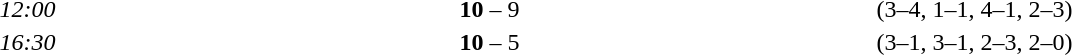<table style="text-align:center">
<tr>
<th width=100></th>
<th width=200></th>
<th width=100></th>
<th width=200></th>
</tr>
<tr>
<td><em>12:00</em></td>
<td align=right><strong></strong></td>
<td><strong>10</strong> – 9</td>
<td align=left></td>
<td>(3–4, 1–1, 4–1, 2–3)</td>
</tr>
<tr>
<td><em>16:30</em></td>
<td align=right><strong></strong></td>
<td><strong>10</strong> – 5</td>
<td align=left></td>
<td>(3–1, 3–1, 2–3, 2–0)</td>
</tr>
</table>
